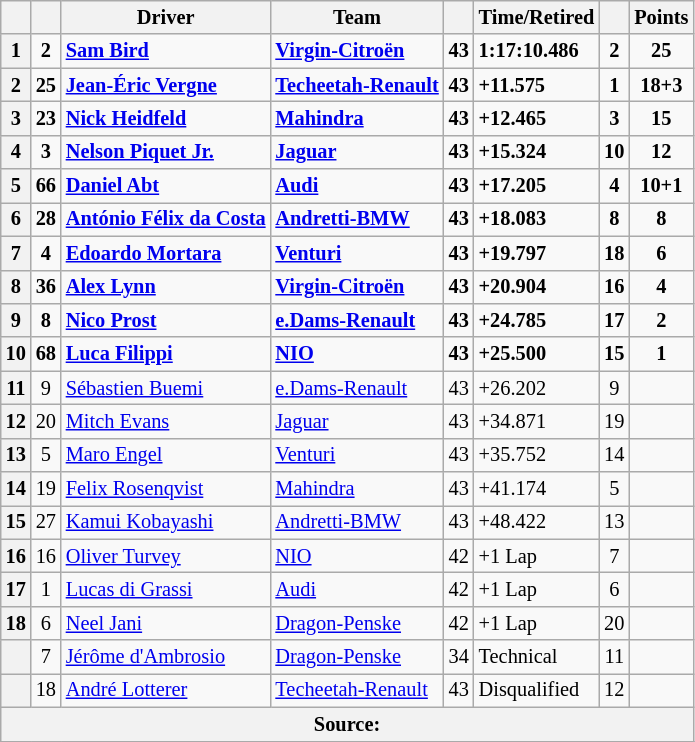<table class="wikitable sortable" style="font-size: 85%">
<tr>
<th scope="col"></th>
<th scope="col"></th>
<th scope="col">Driver</th>
<th scope="col">Team</th>
<th scope="col"></th>
<th scope="col" class="unsortable">Time/Retired</th>
<th scope="col"></th>
<th scope="col">Points</th>
</tr>
<tr style="font-weight:bold">
<th scope="row">1</th>
<td align="center">2</td>
<td data-sort-value="BIR"> <a href='#'>Sam Bird</a></td>
<td><a href='#'>Virgin-Citroën</a></td>
<td align="center">43</td>
<td>1:17:10.486</td>
<td align="center">2</td>
<td align="center">25</td>
</tr>
<tr style="font-weight:bold">
<th scope="row">2</th>
<td align="center">25</td>
<td data-sort-value="VER"> <a href='#'>Jean-Éric Vergne</a></td>
<td><a href='#'>Techeetah-Renault</a></td>
<td align="center">43</td>
<td>+11.575</td>
<td align="center">1</td>
<td align="center">18+3</td>
</tr>
<tr style="font-weight:bold">
<th scope="row">3</th>
<td align="center">23</td>
<td data-sort-value="HEI"> <a href='#'>Nick Heidfeld</a></td>
<td><a href='#'>Mahindra</a></td>
<td align="center">43</td>
<td>+12.465</td>
<td align="center">3</td>
<td align="center">15</td>
</tr>
<tr style="font-weight:bold">
<th scope="row">4</th>
<td align="center">3</td>
<td data-sort-value="PIQ"> <a href='#'>Nelson Piquet Jr.</a></td>
<td><a href='#'>Jaguar</a></td>
<td align="center">43</td>
<td>+15.324</td>
<td align="center">10</td>
<td align="center">12</td>
</tr>
<tr style="font-weight:bold">
<th scope="row">5</th>
<td align="center">66</td>
<td data-sort-value="ABT"> <a href='#'>Daniel Abt</a></td>
<td><a href='#'>Audi</a></td>
<td align="center">43</td>
<td>+17.205</td>
<td align="center">4</td>
<td align="center">10+1</td>
</tr>
<tr style="font-weight:bold">
<th scope="row">6</th>
<td align="center">28</td>
<td data-sort-value="FDC"> <a href='#'>António Félix da Costa</a></td>
<td><a href='#'>Andretti-BMW</a></td>
<td align="center">43</td>
<td>+18.083</td>
<td align="center">8</td>
<td align="center">8</td>
</tr>
<tr style="font-weight:bold">
<th scope="row">7</th>
<td align="center">4</td>
<td data-sort-value="MOR"> <a href='#'>Edoardo Mortara</a></td>
<td><a href='#'>Venturi</a></td>
<td align="center">43</td>
<td>+19.797</td>
<td align="center">18</td>
<td align="center">6</td>
</tr>
<tr style="font-weight:bold">
<th scope="row">8</th>
<td align="center">36</td>
<td data-sort-value="LYN"> <a href='#'>Alex Lynn</a></td>
<td><a href='#'>Virgin-Citroën</a></td>
<td align="center">43</td>
<td>+20.904</td>
<td align="center">16</td>
<td align="center">4</td>
</tr>
<tr style="font-weight:bold">
<th scope="row">9</th>
<td align="center">8</td>
<td data-sort-value="PRO"> <a href='#'>Nico Prost</a></td>
<td><a href='#'>e.Dams-Renault</a></td>
<td align="center">43</td>
<td>+24.785</td>
<td align="center">17</td>
<td align="center">2</td>
</tr>
<tr style="font-weight:bold">
<th scope="row">10</th>
<td align="center">68</td>
<td data-sort-value="FIL"> <a href='#'>Luca Filippi</a></td>
<td><a href='#'>NIO</a></td>
<td align="center">43</td>
<td>+25.500</td>
<td align="center">15</td>
<td align="center">1</td>
</tr>
<tr>
<th scope="row"><strong>11</strong></th>
<td align="center">9</td>
<td data-sort-value="BUE"> <a href='#'>Sébastien Buemi</a></td>
<td><a href='#'>e.Dams-Renault</a></td>
<td align="center">43</td>
<td>+26.202</td>
<td align="center">9</td>
<td></td>
</tr>
<tr>
<th scope="row"><strong>12</strong></th>
<td align="center">20</td>
<td data-sort-value="EVA"> <a href='#'>Mitch Evans</a></td>
<td><a href='#'>Jaguar</a></td>
<td align="center">43</td>
<td>+34.871</td>
<td align="center">19</td>
<td></td>
</tr>
<tr>
<th scope="row"><strong>13</strong></th>
<td align="center">5</td>
<td data-sort-value="ENG"> <a href='#'>Maro Engel</a></td>
<td><a href='#'>Venturi</a></td>
<td align="center">43</td>
<td>+35.752</td>
<td align="center">14</td>
<td></td>
</tr>
<tr>
<th scope="row"><strong>14</strong></th>
<td align="center">19</td>
<td data-sort-value="ROS"> <a href='#'>Felix Rosenqvist</a></td>
<td><a href='#'>Mahindra</a></td>
<td align="center">43</td>
<td>+41.174</td>
<td align="center">5</td>
<td></td>
</tr>
<tr>
<th scope="row"><strong>15</strong></th>
<td align="center">27</td>
<td data-sort-value="KOB"> <a href='#'>Kamui Kobayashi</a></td>
<td><a href='#'>Andretti-BMW</a></td>
<td align="center">43</td>
<td>+48.422</td>
<td align="center">13</td>
<td></td>
</tr>
<tr>
<th scope="row"><strong>16</strong></th>
<td align="center">16</td>
<td data-sort-value="TUR"> <a href='#'>Oliver Turvey</a></td>
<td><a href='#'>NIO</a></td>
<td align="center">42</td>
<td>+1 Lap</td>
<td align="center">7</td>
<td></td>
</tr>
<tr>
<th scope="row"><strong>17</strong></th>
<td align="center">1</td>
<td data-sort-value="DIG"> <a href='#'>Lucas di Grassi</a></td>
<td><a href='#'>Audi</a></td>
<td align="center">42</td>
<td>+1 Lap</td>
<td align="center">6</td>
<td></td>
</tr>
<tr>
<th scope="row"><strong>18</strong></th>
<td align="center">6</td>
<td data-sort-value="JAN"> <a href='#'>Neel Jani</a></td>
<td><a href='#'>Dragon-Penske</a></td>
<td align="center">42</td>
<td>+1 Lap</td>
<td align="center">20</td>
<td></td>
</tr>
<tr>
<th scope="row" data-sort-value="19"></th>
<td align="center">7</td>
<td data-sort-value="DAM"> <a href='#'>Jérôme d'Ambrosio</a></td>
<td><a href='#'>Dragon-Penske</a></td>
<td align="center">34</td>
<td>Technical</td>
<td align="center">11</td>
<td></td>
</tr>
<tr>
<th scope="row" data-sort-value="20"></th>
<td align="center">18</td>
<td data-sort-value="LOT"> <a href='#'>André Lotterer</a></td>
<td><a href='#'>Techeetah-Renault</a></td>
<td align="center">43</td>
<td>Disqualified</td>
<td align="center">12</td>
<td></td>
</tr>
<tr>
<th colspan="8">Source:</th>
</tr>
<tr>
</tr>
</table>
